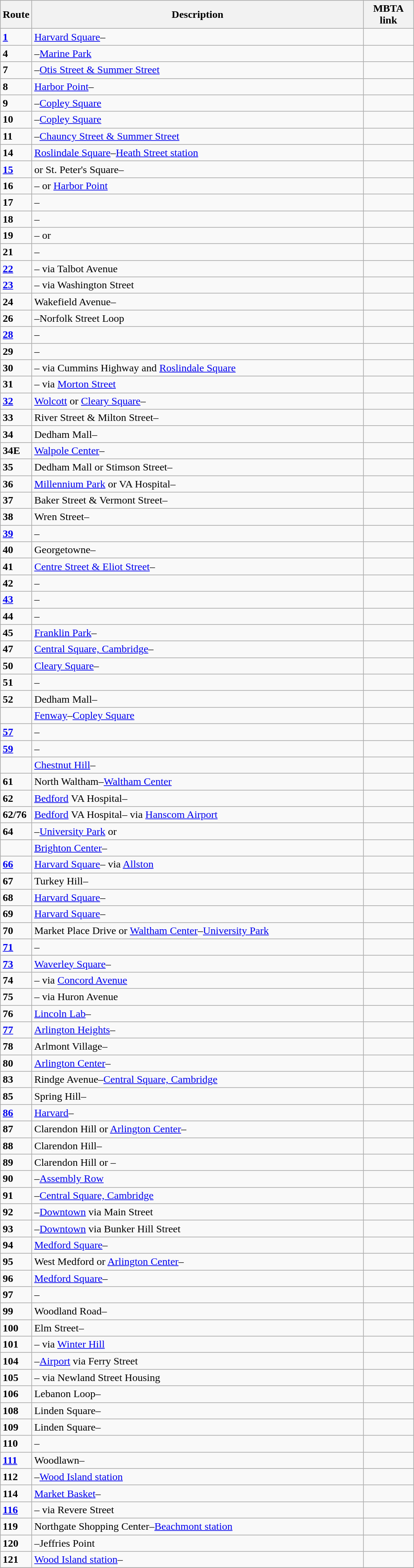<table class="wikitable">
<tr>
<th scope="col" width="35">Route</th>
<th scope="col" width="500">Description</th>
<th scope="col" width="70">MBTA link</th>
</tr>
<tr>
<td><strong><a href='#'>1</a></strong></td>
<td><a href='#'>Harvard Square</a>–</td>
<td></td>
</tr>
<tr>
<td><strong>4</strong></td>
<td>–<a href='#'>Marine Park</a></td>
<td></td>
</tr>
<tr>
<td><strong>7</strong></td>
<td>–<a href='#'>Otis Street & Summer Street</a></td>
<td></td>
</tr>
<tr>
<td><strong>8</strong></td>
<td><a href='#'>Harbor Point</a>–</td>
<td></td>
</tr>
<tr>
<td><strong>9</strong></td>
<td>–<a href='#'>Copley Square</a></td>
<td></td>
</tr>
<tr>
<td><strong>10</strong></td>
<td>–<a href='#'>Copley Square</a></td>
<td></td>
</tr>
<tr>
<td><strong>11</strong></td>
<td>–<a href='#'>Chauncy Street & Summer Street</a></td>
<td></td>
</tr>
<tr>
<td><strong>14</strong></td>
<td><a href='#'>Roslindale Square</a>–<a href='#'>Heath Street station</a></td>
<td></td>
</tr>
<tr>
<td><strong><a href='#'>15</a></strong></td>
<td> or St. Peter's Square–</td>
<td></td>
</tr>
<tr>
<td><strong>16</strong></td>
<td>– or <a href='#'>Harbor Point</a></td>
<td></td>
</tr>
<tr>
<td><strong>17</strong></td>
<td>–</td>
<td></td>
</tr>
<tr>
<td><strong>18</strong></td>
<td>–</td>
<td></td>
</tr>
<tr>
<td><strong>19</strong></td>
<td>– or </td>
<td></td>
</tr>
<tr>
<td><strong>21</strong></td>
<td>–</td>
<td></td>
</tr>
<tr>
<td><strong><a href='#'>22</a></strong></td>
<td>– via Talbot Avenue</td>
<td></td>
</tr>
<tr>
<td><strong><a href='#'>23</a></strong></td>
<td>– via Washington Street</td>
<td></td>
</tr>
<tr>
<td><strong>24</strong></td>
<td>Wakefield Avenue–</td>
<td></td>
</tr>
<tr>
<td><strong>26</strong></td>
<td>–Norfolk Street Loop</td>
<td></td>
</tr>
<tr>
<td><strong><a href='#'>28</a></strong></td>
<td>–</td>
<td></td>
</tr>
<tr>
<td><strong>29</strong></td>
<td>–</td>
<td></td>
</tr>
<tr>
<td><strong>30</strong></td>
<td>– via Cummins Highway and <a href='#'>Roslindale Square</a></td>
<td></td>
</tr>
<tr>
<td><strong>31</strong></td>
<td>– via <a href='#'>Morton Street</a></td>
<td></td>
</tr>
<tr>
<td><strong><a href='#'>32</a></strong></td>
<td><a href='#'>Wolcott</a> or <a href='#'>Cleary Square</a>–</td>
<td></td>
</tr>
<tr>
<td><strong>33</strong></td>
<td>River Street & Milton Street–</td>
<td></td>
</tr>
<tr>
<td><strong>34</strong></td>
<td>Dedham Mall–</td>
<td></td>
</tr>
<tr>
<td><strong>34E</strong></td>
<td><a href='#'>Walpole Center</a>–</td>
<td></td>
</tr>
<tr>
<td><strong>35</strong></td>
<td>Dedham Mall or Stimson Street–</td>
<td></td>
</tr>
<tr>
<td><strong>36</strong></td>
<td><a href='#'>Millennium Park</a> or VA Hospital–</td>
<td></td>
</tr>
<tr>
<td><strong>37</strong></td>
<td>Baker Street & Vermont Street–</td>
<td></td>
</tr>
<tr>
<td><strong>38</strong></td>
<td>Wren Street–</td>
<td></td>
</tr>
<tr>
<td><strong><a href='#'>39</a></strong></td>
<td>–</td>
<td></td>
</tr>
<tr>
<td><strong>40</strong></td>
<td>Georgetowne–</td>
<td></td>
</tr>
<tr>
<td><strong>41</strong></td>
<td><a href='#'>Centre Street & Eliot Street</a>–</td>
<td></td>
</tr>
<tr>
<td><strong>42</strong></td>
<td>–</td>
<td></td>
</tr>
<tr>
<td><strong><a href='#'>43</a></strong></td>
<td>–</td>
<td></td>
</tr>
<tr>
<td><strong>44</strong></td>
<td>–</td>
<td></td>
</tr>
<tr>
<td><strong>45</strong></td>
<td><a href='#'>Franklin Park</a>–</td>
<td></td>
</tr>
<tr>
<td><strong>47</strong></td>
<td><a href='#'>Central Square, Cambridge</a>–</td>
<td></td>
</tr>
<tr>
<td><strong>50</strong></td>
<td><a href='#'>Cleary Square</a>–</td>
<td></td>
</tr>
<tr>
<td><strong>51</strong></td>
<td>–</td>
<td></td>
</tr>
<tr>
<td><strong>52</strong></td>
<td>Dedham Mall–</td>
<td></td>
</tr>
<tr>
<td><strong></strong></td>
<td><a href='#'>Fenway</a>–<a href='#'>Copley Square</a></td>
<td></td>
</tr>
<tr>
<td><strong><a href='#'>57</a></strong></td>
<td>–</td>
<td></td>
</tr>
<tr>
<td><strong><a href='#'>59</a></strong></td>
<td>–</td>
<td></td>
</tr>
<tr>
<td><strong></strong></td>
<td><a href='#'>Chestnut Hill</a>–</td>
<td></td>
</tr>
<tr>
<td><strong>61</strong></td>
<td>North Waltham–<a href='#'>Waltham Center</a></td>
<td></td>
</tr>
<tr>
<td><strong>62</strong></td>
<td><a href='#'>Bedford</a> VA Hospital–</td>
<td></td>
</tr>
<tr>
<td><strong>62/76</strong></td>
<td><a href='#'>Bedford</a> VA Hospital– via <a href='#'>Hanscom Airport</a></td>
<td></td>
</tr>
<tr>
<td><strong>64</strong></td>
<td>–<a href='#'>University Park</a> or </td>
<td></td>
</tr>
<tr>
<td><strong></strong></td>
<td><a href='#'>Brighton Center</a>–</td>
<td></td>
</tr>
<tr>
<td><strong><a href='#'>66</a></strong></td>
<td><a href='#'>Harvard Square</a>– via <a href='#'>Allston</a></td>
<td></td>
</tr>
<tr>
<td><strong>67</strong></td>
<td>Turkey Hill–</td>
<td></td>
</tr>
<tr>
<td><strong>68</strong></td>
<td><a href='#'>Harvard Square</a>–</td>
<td></td>
</tr>
<tr>
<td><strong>69</strong></td>
<td><a href='#'>Harvard Square</a>–</td>
<td></td>
</tr>
<tr>
<td><strong>70</strong></td>
<td>Market Place Drive or <a href='#'>Waltham Center</a>–<a href='#'>University Park</a></td>
<td></td>
</tr>
<tr>
<td><strong><a href='#'>71</a></strong></td>
<td>–</td>
<td></td>
</tr>
<tr>
<td><strong><a href='#'>73</a></strong></td>
<td><a href='#'>Waverley Square</a>–</td>
<td></td>
</tr>
<tr>
<td><strong>74</strong></td>
<td>– via <a href='#'>Concord Avenue</a></td>
<td></td>
</tr>
<tr>
<td><strong>75</strong></td>
<td>– via Huron Avenue</td>
<td></td>
</tr>
<tr>
<td><strong>76</strong></td>
<td><a href='#'>Lincoln Lab</a>–</td>
<td></td>
</tr>
<tr>
<td><strong><a href='#'>77</a></strong></td>
<td><a href='#'>Arlington Heights</a>–</td>
<td></td>
</tr>
<tr>
<td><strong>78</strong></td>
<td>Arlmont Village–</td>
<td></td>
</tr>
<tr>
<td><strong>80</strong></td>
<td><a href='#'>Arlington Center</a>–</td>
<td></td>
</tr>
<tr>
<td><strong>83</strong></td>
<td>Rindge Avenue–<a href='#'>Central Square, Cambridge</a></td>
<td></td>
</tr>
<tr>
<td><strong>85</strong></td>
<td>Spring Hill–</td>
<td></td>
</tr>
<tr>
<td><strong><a href='#'>86</a></strong></td>
<td><a href='#'>Harvard</a>–</td>
<td></td>
</tr>
<tr>
<td><strong>87</strong></td>
<td>Clarendon Hill or <a href='#'>Arlington Center</a>–</td>
<td></td>
</tr>
<tr>
<td><strong>88</strong></td>
<td>Clarendon Hill–</td>
<td></td>
</tr>
<tr>
<td><strong>89</strong></td>
<td>Clarendon Hill or –</td>
<td></td>
</tr>
<tr>
<td><strong>90</strong></td>
<td>–<a href='#'>Assembly Row</a></td>
<td></td>
</tr>
<tr>
<td><strong>91</strong></td>
<td>–<a href='#'>Central Square, Cambridge</a></td>
<td></td>
</tr>
<tr>
<td><strong>92</strong></td>
<td>–<a href='#'>Downtown</a> via Main Street</td>
<td></td>
</tr>
<tr>
<td><strong>93</strong></td>
<td>–<a href='#'>Downtown</a> via Bunker Hill Street</td>
<td></td>
</tr>
<tr>
<td><strong>94</strong></td>
<td><a href='#'>Medford Square</a>–</td>
<td></td>
</tr>
<tr>
<td><strong>95</strong></td>
<td>West Medford or <a href='#'>Arlington Center</a>–</td>
<td></td>
</tr>
<tr>
<td><strong>96</strong></td>
<td><a href='#'>Medford Square</a>–</td>
<td></td>
</tr>
<tr>
<td><strong>97</strong></td>
<td>–</td>
<td></td>
</tr>
<tr>
<td><strong>99</strong></td>
<td>Woodland Road–</td>
<td></td>
</tr>
<tr>
<td><strong>100</strong></td>
<td>Elm Street–</td>
<td></td>
</tr>
<tr>
<td><strong>101</strong></td>
<td>– via <a href='#'>Winter Hill</a></td>
<td></td>
</tr>
<tr>
<td><strong>104</strong></td>
<td>–<a href='#'>Airport</a> via Ferry Street</td>
<td></td>
</tr>
<tr>
<td><strong>105</strong></td>
<td>– via Newland Street Housing</td>
<td></td>
</tr>
<tr>
<td><strong>106</strong></td>
<td>Lebanon Loop–</td>
<td></td>
</tr>
<tr>
<td><strong>108</strong></td>
<td>Linden Square–</td>
<td></td>
</tr>
<tr>
<td><strong>109</strong></td>
<td>Linden Square–</td>
<td></td>
</tr>
<tr>
<td><strong>110</strong></td>
<td>–</td>
<td></td>
</tr>
<tr>
<td><strong><a href='#'>111</a></strong></td>
<td>Woodlawn–</td>
<td></td>
</tr>
<tr>
<td><strong>112</strong></td>
<td>–<a href='#'>Wood Island station</a></td>
<td></td>
</tr>
<tr>
<td><strong>114</strong></td>
<td><a href='#'>Market Basket</a>–</td>
<td></td>
</tr>
<tr>
<td><strong><a href='#'>116</a></strong></td>
<td>– via Revere Street</td>
<td></td>
</tr>
<tr>
<td><strong>119</strong></td>
<td>Northgate Shopping Center–<a href='#'>Beachmont station</a></td>
<td></td>
</tr>
<tr>
<td><strong>120</strong></td>
<td>–Jeffries Point</td>
<td></td>
</tr>
<tr>
<td><strong>121</strong></td>
<td><a href='#'>Wood Island station</a>–</td>
<td></td>
</tr>
<tr>
</tr>
</table>
